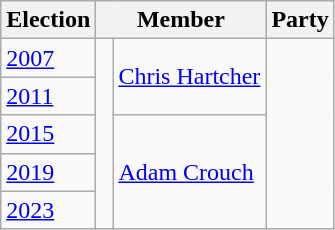<table class="wikitable">
<tr>
<th>Election</th>
<th colspan="2">Member</th>
<th>Party</th>
</tr>
<tr>
<td><a href='#'>2007</a></td>
<td rowspan="5" > </td>
<td rowspan="2"><a href='#'>Chris Hartcher</a></td>
<td rowspan="5"></td>
</tr>
<tr>
<td><a href='#'>2011</a></td>
</tr>
<tr>
<td><a href='#'>2015</a></td>
<td rowspan="3"><a href='#'>Adam Crouch</a></td>
</tr>
<tr>
<td><a href='#'>2019</a></td>
</tr>
<tr>
<td><a href='#'>2023</a></td>
</tr>
</table>
